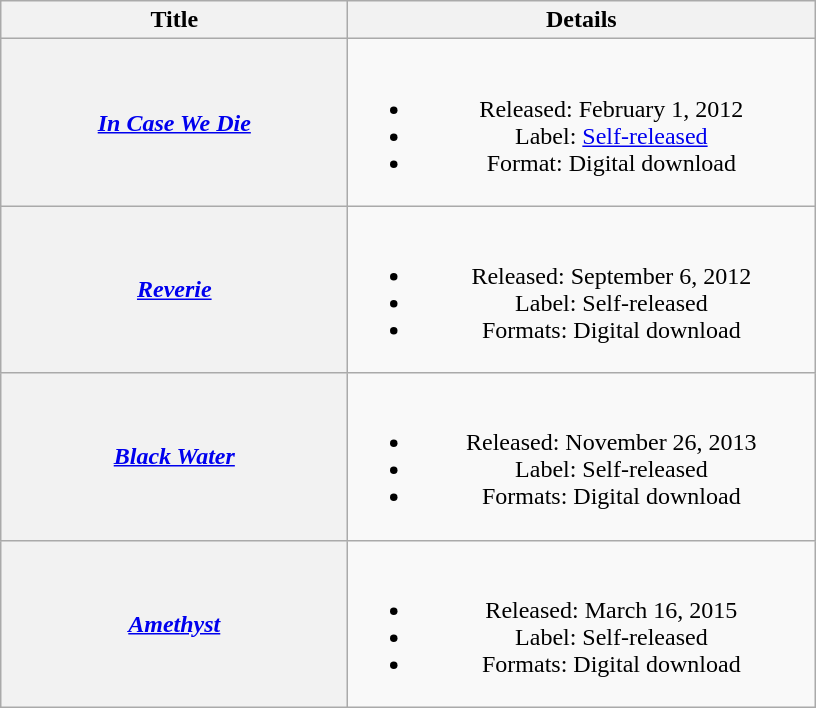<table class="wikitable plainrowheaders" style="text-align:center;">
<tr>
<th scope="col" style="width:14em;">Title</th>
<th scope="col" style="width:19em;">Details</th>
</tr>
<tr>
<th scope="row"><em><a href='#'>In Case We Die</a></em></th>
<td><br><ul><li>Released: February 1, 2012</li><li>Label: <a href='#'>Self-released</a></li><li>Format: Digital download</li></ul></td>
</tr>
<tr>
<th scope="row"><em><a href='#'>Reverie</a></em></th>
<td><br><ul><li>Released: September 6, 2012</li><li>Label: Self-released</li><li>Formats: Digital download</li></ul></td>
</tr>
<tr>
<th scope="row"><em><a href='#'>Black Water</a></em></th>
<td><br><ul><li>Released: November 26, 2013</li><li>Label: Self-released</li><li>Formats: Digital download</li></ul></td>
</tr>
<tr>
<th scope="row"><em><a href='#'>Amethyst</a></em></th>
<td><br><ul><li>Released: March 16, 2015</li><li>Label: Self-released</li><li>Formats: Digital download</li></ul></td>
</tr>
</table>
